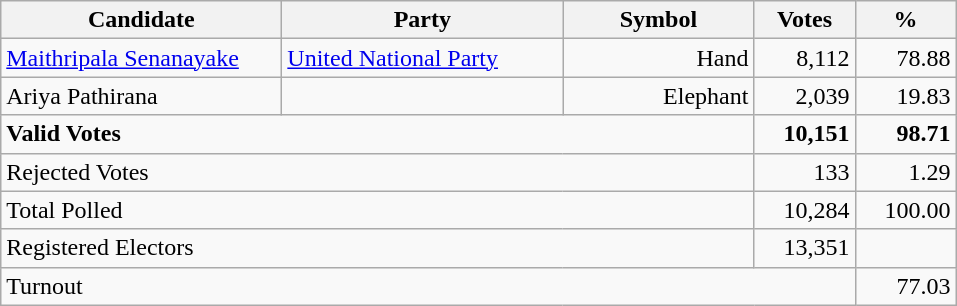<table class="wikitable" border="1" style="text-align:right;">
<tr>
<th align=left width="180">Candidate</th>
<th align=left width="180">Party</th>
<th align=left width="120">Symbol</th>
<th align=left width="60">Votes</th>
<th align=left width="60">%</th>
</tr>
<tr>
<td align=left><a href='#'>Maithripala Senanayake</a></td>
<td align=left><a href='#'>United National Party</a></td>
<td>Hand</td>
<td>8,112</td>
<td>78.88</td>
</tr>
<tr>
<td align=left>Ariya Pathirana</td>
<td align=left></td>
<td>Elephant</td>
<td>2,039</td>
<td>19.83</td>
</tr>
<tr>
<td align=left colspan=3><strong>Valid Votes</strong></td>
<td><strong>10,151</strong></td>
<td><strong>98.71</strong></td>
</tr>
<tr>
<td align=left colspan=3>Rejected Votes</td>
<td>133</td>
<td>1.29</td>
</tr>
<tr>
<td align=left colspan=3>Total Polled</td>
<td>10,284</td>
<td>100.00</td>
</tr>
<tr>
<td align=left colspan=3>Registered Electors</td>
<td>13,351</td>
<td></td>
</tr>
<tr>
<td align=left colspan=4>Turnout</td>
<td>77.03</td>
</tr>
</table>
